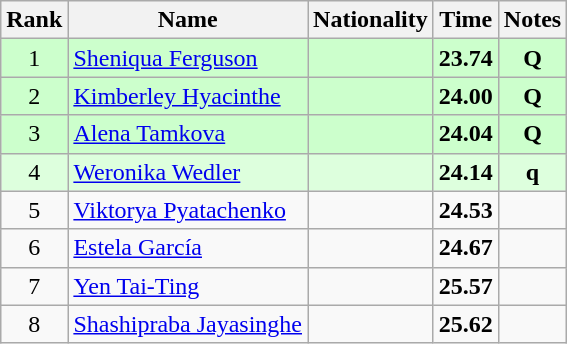<table class="wikitable sortable" style="text-align:center">
<tr>
<th>Rank</th>
<th>Name</th>
<th>Nationality</th>
<th>Time</th>
<th>Notes</th>
</tr>
<tr bgcolor=ccffcc>
<td>1</td>
<td align=left><a href='#'>Sheniqua Ferguson</a></td>
<td align=left></td>
<td><strong>23.74</strong></td>
<td><strong>Q</strong></td>
</tr>
<tr bgcolor=ccffcc>
<td>2</td>
<td align=left><a href='#'>Kimberley Hyacinthe</a></td>
<td align=left></td>
<td><strong>24.00</strong></td>
<td><strong>Q</strong></td>
</tr>
<tr bgcolor=ccffcc>
<td>3</td>
<td align=left><a href='#'>Alena Tamkova</a></td>
<td align=left></td>
<td><strong>24.04</strong></td>
<td><strong>Q</strong></td>
</tr>
<tr bgcolor=ddffdd>
<td>4</td>
<td align=left><a href='#'>Weronika Wedler</a></td>
<td align=left></td>
<td><strong>24.14</strong></td>
<td><strong>q</strong></td>
</tr>
<tr>
<td>5</td>
<td align=left><a href='#'>Viktorya Pyatachenko</a></td>
<td align=left></td>
<td><strong>24.53</strong></td>
<td></td>
</tr>
<tr>
<td>6</td>
<td align=left><a href='#'>Estela García</a></td>
<td align=left></td>
<td><strong>24.67</strong></td>
<td></td>
</tr>
<tr>
<td>7</td>
<td align=left><a href='#'>Yen Tai-Ting</a></td>
<td align=left></td>
<td><strong>25.57</strong></td>
<td></td>
</tr>
<tr>
<td>8</td>
<td align=left><a href='#'>Shashipraba Jayasinghe</a></td>
<td align=left></td>
<td><strong>25.62</strong></td>
<td></td>
</tr>
</table>
